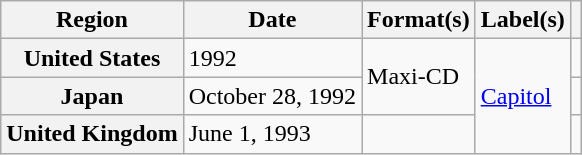<table class="wikitable plainrowheaders">
<tr>
<th scope="col">Region</th>
<th scope="col">Date</th>
<th scope="col">Format(s)</th>
<th scope="col">Label(s)</th>
<th scope="col"></th>
</tr>
<tr>
<th scope="row">United States</th>
<td>1992</td>
<td rowspan="2">Maxi-CD</td>
<td rowspan="3"><a href='#'>Capitol</a></td>
<td></td>
</tr>
<tr>
<th scope="row">Japan</th>
<td>October 28, 1992</td>
<td></td>
</tr>
<tr>
<th scope="row">United Kingdom</th>
<td>June 1, 1993</td>
<td></td>
<td></td>
</tr>
</table>
